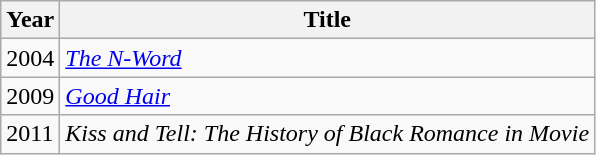<table class="wikitable sortable">
<tr>
<th>Year</th>
<th>Title</th>
</tr>
<tr>
<td>2004</td>
<td><em><a href='#'>The N-Word</a></em></td>
</tr>
<tr>
<td>2009</td>
<td><em><a href='#'>Good Hair</a></em></td>
</tr>
<tr>
<td>2011</td>
<td><em>Kiss and Tell: The History of Black Romance in Movie</em></td>
</tr>
</table>
